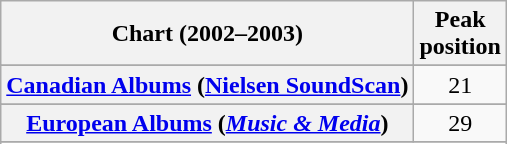<table class="wikitable sortable plainrowheaders" style="text-align:center">
<tr>
<th scope="col">Chart (2002–2003)</th>
<th scope="col">Peak<br>position</th>
</tr>
<tr>
</tr>
<tr>
<th scope="row"><a href='#'>Canadian Albums</a> (<a href='#'>Nielsen SoundScan</a>)</th>
<td>21</td>
</tr>
<tr>
</tr>
<tr>
</tr>
<tr>
<th scope="row"><a href='#'>European Albums</a> (<em><a href='#'>Music & Media</a></em>)</th>
<td>29</td>
</tr>
<tr>
</tr>
<tr>
</tr>
<tr>
</tr>
<tr>
</tr>
<tr>
</tr>
<tr>
</tr>
<tr>
</tr>
</table>
